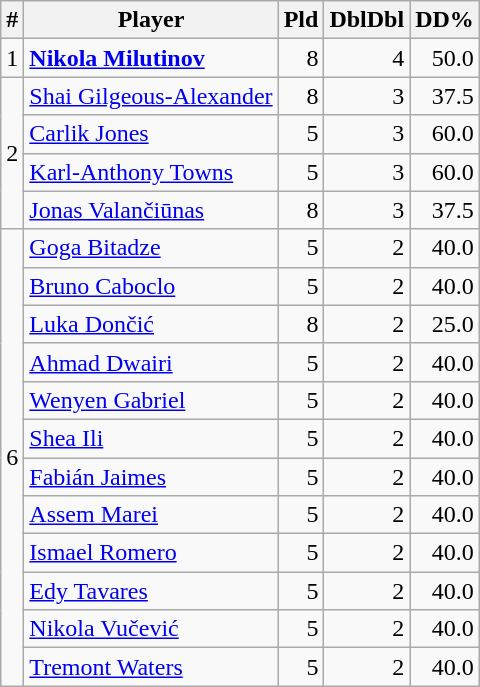<table class=wikitable style="text-align:right; display:inline-table;">
<tr>
<th>#</th>
<th>Player</th>
<th>Pld</th>
<th>DblDbl</th>
<th>DD%</th>
</tr>
<tr>
<td>1</td>
<td align=left> <strong><a href='#'>Nikola Milutinov</a></strong></td>
<td>8</td>
<td>4</td>
<td>50.0</td>
</tr>
<tr>
<td rowspan=4>2</td>
<td align=left> <a href='#'>Shai Gilgeous-Alexander</a></td>
<td>8</td>
<td>3</td>
<td>37.5</td>
</tr>
<tr>
<td align=left> <a href='#'>Carlik Jones</a></td>
<td>5</td>
<td>3</td>
<td>60.0</td>
</tr>
<tr>
<td align=left> <a href='#'>Karl-Anthony Towns</a></td>
<td>5</td>
<td>3</td>
<td>60.0</td>
</tr>
<tr>
<td align=left> <a href='#'>Jonas Valančiūnas</a></td>
<td>8</td>
<td>3</td>
<td>37.5</td>
</tr>
<tr>
<td rowspan=12>6</td>
<td align=left> <a href='#'>Goga Bitadze</a></td>
<td>5</td>
<td>2</td>
<td>40.0</td>
</tr>
<tr>
<td align=left> <a href='#'>Bruno Caboclo</a></td>
<td>5</td>
<td>2</td>
<td>40.0</td>
</tr>
<tr>
<td align=left> <a href='#'>Luka Dončić</a></td>
<td>8</td>
<td>2</td>
<td>25.0</td>
</tr>
<tr>
<td align=left> <a href='#'>Ahmad Dwairi</a></td>
<td>5</td>
<td>2</td>
<td>40.0</td>
</tr>
<tr>
<td align=left> <a href='#'>Wenyen Gabriel</a></td>
<td>5</td>
<td>2</td>
<td>40.0</td>
</tr>
<tr>
<td align=left> <a href='#'>Shea Ili</a></td>
<td>5</td>
<td>2</td>
<td>40.0</td>
</tr>
<tr>
<td align=left> <a href='#'>Fabián Jaimes</a></td>
<td>5</td>
<td>2</td>
<td>40.0</td>
</tr>
<tr>
<td align=left> <a href='#'>Assem Marei</a></td>
<td>5</td>
<td>2</td>
<td>40.0</td>
</tr>
<tr>
<td align=left> <a href='#'>Ismael Romero</a></td>
<td>5</td>
<td>2</td>
<td>40.0</td>
</tr>
<tr>
<td align=left> <a href='#'>Edy Tavares</a></td>
<td>5</td>
<td>2</td>
<td>40.0</td>
</tr>
<tr>
<td align=left> <a href='#'>Nikola Vučević</a></td>
<td>5</td>
<td>2</td>
<td>40.0</td>
</tr>
<tr>
<td align=left> <a href='#'>Tremont Waters</a></td>
<td>5</td>
<td>2</td>
<td>40.0</td>
</tr>
</table>
